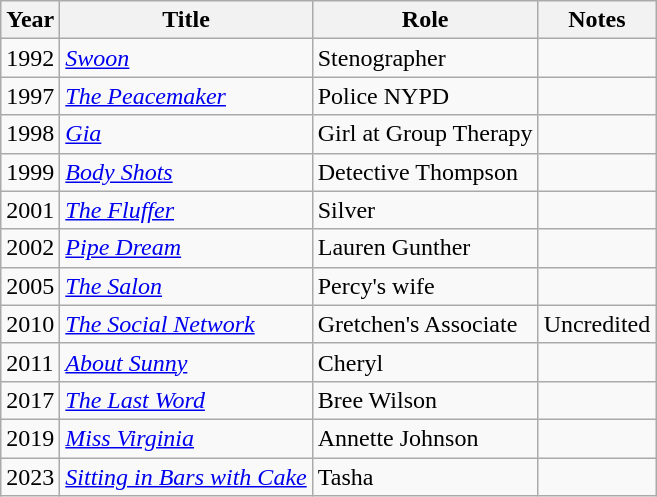<table class="wikitable sortable">
<tr>
<th>Year</th>
<th>Title</th>
<th>Role</th>
<th class="unsortable">Notes</th>
</tr>
<tr>
<td>1992</td>
<td><em><a href='#'>Swoon</a></em></td>
<td>Stenographer</td>
<td></td>
</tr>
<tr>
<td>1997</td>
<td><em><a href='#'>The Peacemaker</a></em></td>
<td>Police NYPD</td>
<td></td>
</tr>
<tr>
<td>1998</td>
<td><em><a href='#'>Gia</a></em></td>
<td>Girl at Group Therapy</td>
<td></td>
</tr>
<tr>
<td>1999</td>
<td><em><a href='#'>Body Shots</a></em></td>
<td>Detective Thompson</td>
<td></td>
</tr>
<tr>
<td>2001</td>
<td><em><a href='#'>The Fluffer</a></em></td>
<td>Silver</td>
<td></td>
</tr>
<tr>
<td>2002</td>
<td><em><a href='#'>Pipe Dream</a></em></td>
<td>Lauren Gunther</td>
<td></td>
</tr>
<tr>
<td>2005</td>
<td><em><a href='#'>The Salon</a></em></td>
<td>Percy's wife</td>
<td></td>
</tr>
<tr>
<td>2010</td>
<td><em><a href='#'>The Social Network</a></em></td>
<td>Gretchen's Associate</td>
<td>Uncredited</td>
</tr>
<tr>
<td>2011</td>
<td><em><a href='#'>About Sunny</a></em></td>
<td>Cheryl</td>
<td></td>
</tr>
<tr>
<td>2017</td>
<td><em><a href='#'>The Last Word</a></em></td>
<td>Bree Wilson</td>
<td></td>
</tr>
<tr>
<td>2019</td>
<td><em><a href='#'>Miss Virginia</a></em></td>
<td>Annette Johnson</td>
<td></td>
</tr>
<tr>
<td>2023</td>
<td><em><a href='#'>Sitting in Bars with Cake</a></em></td>
<td>Tasha</td>
<td></td>
</tr>
</table>
